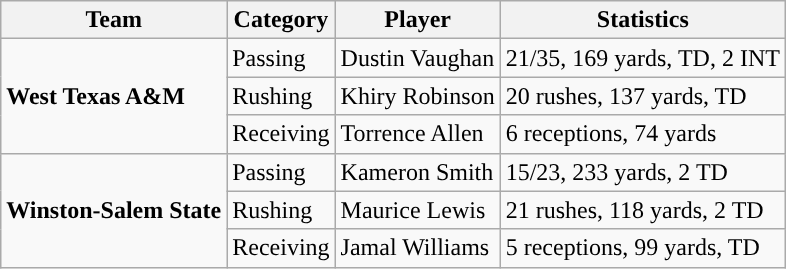<table class="wikitable" style="float: left;">
<tr>
<th>Team</th>
<th>Category</th>
<th>Player</th>
<th>Statistics</th>
</tr>
<tr>
<td rowspan=3><strong>West Texas A&M</strong></td>
<td>Passing</td>
<td>Dustin Vaughan</td>
<td>21/35, 169 yards, TD, 2 INT</td>
</tr>
<tr>
<td>Rushing</td>
<td>Khiry Robinson</td>
<td>20 rushes, 137 yards, TD</td>
</tr>
<tr>
<td>Receiving</td>
<td>Torrence Allen</td>
<td>6 receptions, 74 yards</td>
</tr>
<tr>
<td rowspan=3><strong>Winston-Salem State</strong></td>
<td>Passing</td>
<td>Kameron Smith</td>
<td>15/23, 233 yards, 2 TD</td>
</tr>
<tr>
<td>Rushing</td>
<td>Maurice Lewis</td>
<td>21 rushes, 118 yards, 2 TD</td>
</tr>
<tr>
<td>Receiving</td>
<td>Jamal Williams</td>
<td>5 receptions, 99 yards, TD</td>
</tr>
</table>
